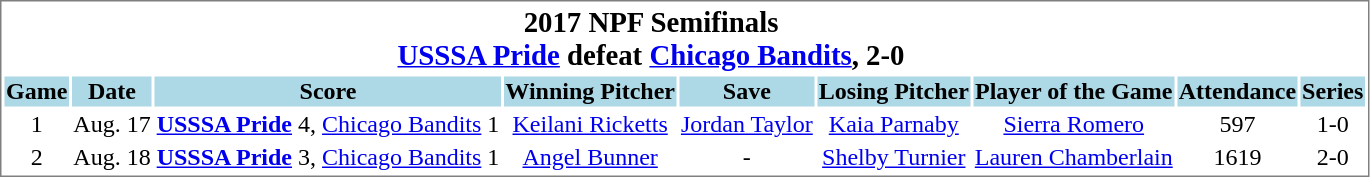<table cellpadding="1"  style="min-width:45em;text-align:center;font-size:100%; border:1px solid gray;">
<tr style="font-size:larger;">
<th colspan=8>2017 NPF Semifinals<br><a href='#'>USSSA Pride</a> defeat <a href='#'>Chicago Bandits</a>, 2-0</th>
</tr>
<tr style="background:lightblue;">
<th>Game</th>
<th>Date</th>
<th>Score</th>
<th>Winning Pitcher</th>
<th>Save</th>
<th>Losing Pitcher</th>
<th>Player of the Game</th>
<th>Attendance</th>
<th>Series<br></th>
</tr>
<tr>
<td>1</td>
<td>Aug. 17</td>
<td><strong><a href='#'>USSSA Pride</a></strong> 4, <a href='#'>Chicago Bandits</a> 1</td>
<td><a href='#'>Keilani Ricketts</a></td>
<td><a href='#'>Jordan Taylor</a></td>
<td><a href='#'>Kaia Parnaby</a></td>
<td><a href='#'>Sierra Romero</a></td>
<td>597</td>
<td>1-0</td>
</tr>
<tr>
<td>2</td>
<td>Aug. 18</td>
<td><strong><a href='#'>USSSA Pride</a></strong> 3, <a href='#'>Chicago Bandits</a> 1</td>
<td><a href='#'>Angel Bunner</a></td>
<td>-</td>
<td><a href='#'>Shelby Turnier</a></td>
<td><a href='#'>Lauren Chamberlain</a></td>
<td>1619</td>
<td>2-0</td>
</tr>
</table>
